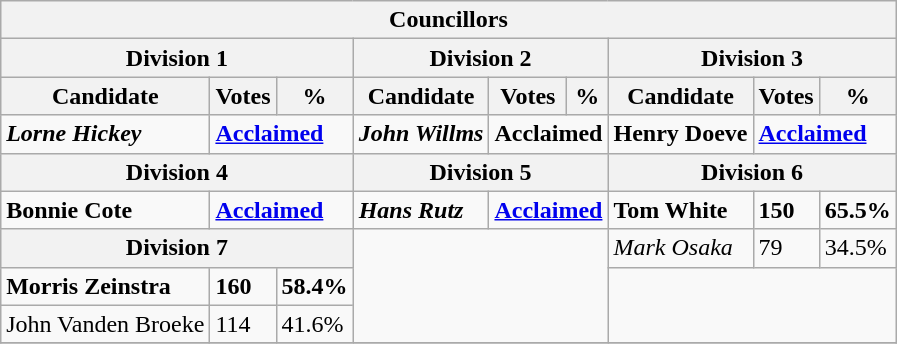<table class="wikitable collapsible collapsed" align="right">
<tr>
<th colspan=9>Councillors</th>
</tr>
<tr>
<th colspan=3>Division 1</th>
<th colspan=3>Division 2</th>
<th colspan=3>Division 3</th>
</tr>
<tr>
<th>Candidate</th>
<th>Votes</th>
<th>%</th>
<th>Candidate</th>
<th>Votes</th>
<th>%</th>
<th>Candidate</th>
<th>Votes</th>
<th>%</th>
</tr>
<tr>
<td><strong><em>Lorne Hickey</em></strong></td>
<td colspan=2><strong><a href='#'>Acclaimed</a></strong></td>
<td><strong><em>John Willms</em></strong></td>
<td colspan=2><strong>Acclaimed</strong></td>
<td><strong>Henry Doeve</strong></td>
<td colspan=2><strong><a href='#'>Acclaimed</a></strong></td>
</tr>
<tr>
<th colspan=3>Division 4</th>
<th colspan=3>Division 5</th>
<th colspan=3>Division 6</th>
</tr>
<tr>
<td><strong>Bonnie Cote</strong></td>
<td colspan=2><strong><a href='#'>Acclaimed</a></strong></td>
<td><strong><em>Hans Rutz</em></strong></td>
<td colspan=2><strong><a href='#'>Acclaimed</a></strong></td>
<td><strong>Tom White</strong></td>
<td><strong>150</strong></td>
<td><strong>65.5%</strong></td>
</tr>
<tr>
<th colspan=3>Division 7</th>
<td rowspan=3 colspan=3></td>
<td><em>Mark Osaka</em></td>
<td>79</td>
<td>34.5%</td>
</tr>
<tr>
<td><strong>Morris Zeinstra</strong></td>
<td><strong>160</strong></td>
<td><strong>58.4%</strong></td>
<td rowspan=2 colspan=3></td>
</tr>
<tr>
<td>John Vanden Broeke</td>
<td>114</td>
<td>41.6%</td>
</tr>
<tr>
</tr>
</table>
